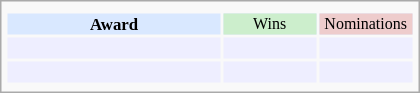<table class="infobox" style="width: 25em; text-align: left; font-size: 70%; vertical-align: middle;">
<tr>
<td colspan="3" style="text-align:center;"></td>
</tr>
<tr bgcolor=#D9E8FF style="text-align:center;">
<th style="vertical-align: middle;">Award</th>
<td style="background:#cceecc; font-size:8pt;" width="60px">Wins</td>
<td style="background:#eecccc; font-size:8pt;" width="60px">Nominations</td>
</tr>
<tr bgcolor=#eeeeff>
<td align="center"><br></td>
<td></td>
<td></td>
</tr>
<tr bgcolor=#eeeeff>
<td align="center"><br></td>
<td></td>
<td></td>
</tr>
<tr>
</tr>
</table>
